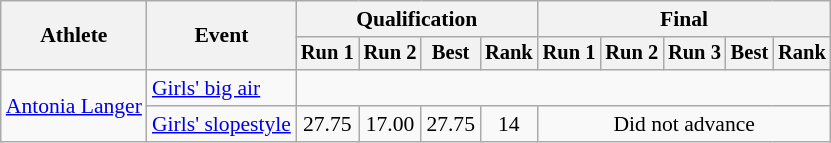<table class="wikitable" style="font-size:90%">
<tr>
<th rowspan=2>Athlete</th>
<th rowspan=2>Event</th>
<th colspan=4>Qualification</th>
<th colspan=5>Final</th>
</tr>
<tr style="font-size:95%">
<th>Run 1</th>
<th>Run 2</th>
<th>Best</th>
<th>Rank</th>
<th>Run 1</th>
<th>Run 2</th>
<th>Run 3</th>
<th>Best</th>
<th>Rank</th>
</tr>
<tr align=center>
<td align=left rowspan=2><a href='#'>Antonia Langer</a></td>
<td align=left><a href='#'>Girls' big air</a></td>
<td colspan=9></td>
</tr>
<tr align=center>
<td align=left><a href='#'>Girls' slopestyle</a></td>
<td>27.75</td>
<td>17.00</td>
<td>27.75</td>
<td>14</td>
<td colspan=5>Did not advance</td>
</tr>
</table>
